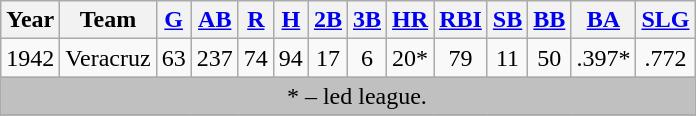<table class="wikitable" style="text-align:center">
<tr>
<th>Year</th>
<th>Team</th>
<th><a href='#'>G</a></th>
<th><a href='#'>AB</a></th>
<th><a href='#'>R</a></th>
<th><a href='#'>H</a></th>
<th><a href='#'>2B</a></th>
<th><a href='#'>3B</a></th>
<th><a href='#'>HR</a></th>
<th><a href='#'>RBI</a></th>
<th><a href='#'>SB</a></th>
<th><a href='#'>BB</a></th>
<th><a href='#'>BA</a></th>
<th><a href='#'>SLG</a></th>
</tr>
<tr>
<td>1942</td>
<td>Veracruz</td>
<td>63</td>
<td>237</td>
<td>74</td>
<td>94</td>
<td>17</td>
<td>6</td>
<td>20<span>*</span></td>
<td>79</td>
<td>11</td>
<td>50</td>
<td>.397<span>*</span></td>
<td>.772</td>
</tr>
<tr style="background-color:silver;">
<td colspan="14">   <span>*</span> – led league.</td>
</tr>
<tr>
</tr>
</table>
